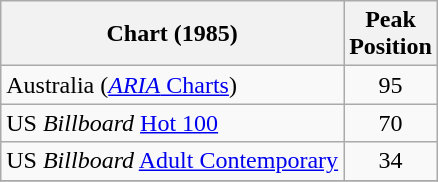<table class="wikitable sortable">
<tr>
<th align="left">Chart (1985)</th>
<th align="left">Peak<br>Position</th>
</tr>
<tr>
<td>Australia (<a href='#'><em>ARIA</em> Charts</a>)</td>
<td align="center">95</td>
</tr>
<tr>
<td>US <em>Billboard</em> <a href='#'>Hot 100</a></td>
<td align="center">70</td>
</tr>
<tr>
<td>US <em>Billboard</em> <a href='#'>Adult Contemporary</a></td>
<td align="center">34</td>
</tr>
<tr>
</tr>
</table>
